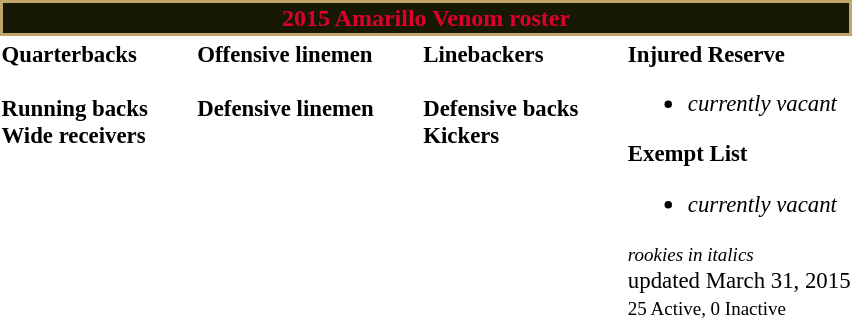<table class="toccolours" style="text-align: left;">
<tr>
<th colspan=7 style="background:#171806; border: 2px solid #BFA767; color:#DC002B; text-align:center;"><strong>2015 Amarillo Venom roster</strong></th>
</tr>
<tr>
<td style="font-size: 95%;vertical-align:top;"><strong>Quarterbacks</strong><br><br><strong>Running backs</strong>
<br><strong>Wide receivers</strong>




</td>
<td style="width: 25px;"></td>
<td style="font-size: 95%;vertical-align:top;"><strong>Offensive linemen</strong><br>


<br><strong>Defensive linemen</strong>



</td>
<td style="width: 25px;"></td>
<td style="font-size: 95%;vertical-align:top;"><strong>Linebackers</strong><br><br><strong>Defensive backs</strong>






<br><strong>Kickers</strong>

</td>
<td style="width: 25px;"></td>
<td style="font-size: 95%;vertical-align:top;"><strong>Injured Reserve</strong><br><ul><li><em>currently vacant</em></li></ul><strong>Exempt List</strong><ul><li><em>currently vacant</em></li></ul><small><em>rookies in italics</em></small><br>
 updated March 31, 2015<br>
<small>25 Active, 0 Inactive</small></td>
</tr>
<tr>
</tr>
</table>
